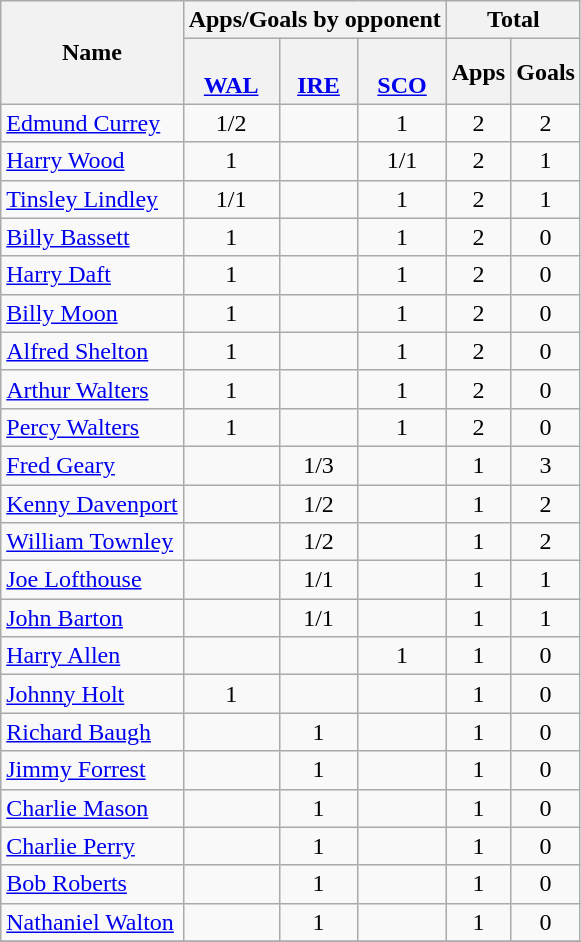<table class="wikitable sortable" style="text-align: center;">
<tr>
<th rowspan=2>Name</th>
<th colspan=3>Apps/Goals by opponent</th>
<th colspan=2>Total</th>
</tr>
<tr>
<th><br><a href='#'>WAL</a></th>
<th><br><a href='#'>IRE</a></th>
<th><br><a href='#'>SCO</a></th>
<th>Apps</th>
<th>Goals</th>
</tr>
<tr>
<td align=left><a href='#'>Edmund Currey</a></td>
<td>1/2</td>
<td></td>
<td>1</td>
<td>2</td>
<td>2</td>
</tr>
<tr>
<td align=left><a href='#'>Harry Wood</a></td>
<td>1</td>
<td></td>
<td>1/1</td>
<td>2</td>
<td>1</td>
</tr>
<tr>
<td align=left><a href='#'>Tinsley Lindley</a></td>
<td>1/1</td>
<td></td>
<td>1</td>
<td>2</td>
<td>1</td>
</tr>
<tr>
<td align=left><a href='#'>Billy Bassett</a></td>
<td>1</td>
<td></td>
<td>1</td>
<td>2</td>
<td>0</td>
</tr>
<tr>
<td align=left><a href='#'>Harry Daft</a></td>
<td>1</td>
<td></td>
<td>1</td>
<td>2</td>
<td>0</td>
</tr>
<tr>
<td align=left><a href='#'>Billy Moon</a></td>
<td>1</td>
<td></td>
<td>1</td>
<td>2</td>
<td>0</td>
</tr>
<tr>
<td align=left><a href='#'>Alfred Shelton</a></td>
<td>1</td>
<td></td>
<td>1</td>
<td>2</td>
<td>0</td>
</tr>
<tr>
<td align=left><a href='#'>Arthur Walters</a></td>
<td>1</td>
<td></td>
<td>1</td>
<td>2</td>
<td>0</td>
</tr>
<tr>
<td align=left><a href='#'>Percy Walters</a></td>
<td>1</td>
<td></td>
<td>1</td>
<td>2</td>
<td>0</td>
</tr>
<tr>
<td align=left><a href='#'>Fred Geary</a></td>
<td></td>
<td>1/3</td>
<td></td>
<td>1</td>
<td>3</td>
</tr>
<tr>
<td align=left><a href='#'>Kenny Davenport</a></td>
<td></td>
<td>1/2</td>
<td></td>
<td>1</td>
<td>2</td>
</tr>
<tr>
<td align=left><a href='#'>William Townley</a></td>
<td></td>
<td>1/2</td>
<td></td>
<td>1</td>
<td>2</td>
</tr>
<tr>
<td align=left><a href='#'>Joe Lofthouse</a></td>
<td></td>
<td>1/1</td>
<td></td>
<td>1</td>
<td>1</td>
</tr>
<tr>
<td align=left><a href='#'>John Barton</a></td>
<td></td>
<td>1/1</td>
<td></td>
<td>1</td>
<td>1</td>
</tr>
<tr>
<td align=left><a href='#'>Harry Allen</a></td>
<td></td>
<td></td>
<td>1</td>
<td>1</td>
<td>0</td>
</tr>
<tr>
<td align=left><a href='#'>Johnny Holt</a></td>
<td>1</td>
<td></td>
<td></td>
<td>1</td>
<td>0</td>
</tr>
<tr>
<td align=left><a href='#'>Richard Baugh</a></td>
<td></td>
<td>1</td>
<td></td>
<td>1</td>
<td>0</td>
</tr>
<tr>
<td align=left><a href='#'>Jimmy Forrest</a></td>
<td></td>
<td>1</td>
<td></td>
<td>1</td>
<td>0</td>
</tr>
<tr>
<td align=left><a href='#'>Charlie Mason</a></td>
<td></td>
<td>1</td>
<td></td>
<td>1</td>
<td>0</td>
</tr>
<tr>
<td align=left><a href='#'>Charlie Perry</a></td>
<td></td>
<td>1</td>
<td></td>
<td>1</td>
<td>0</td>
</tr>
<tr>
<td align=left><a href='#'>Bob Roberts</a></td>
<td></td>
<td>1</td>
<td></td>
<td>1</td>
<td>0</td>
</tr>
<tr>
<td align=left><a href='#'>Nathaniel Walton</a></td>
<td></td>
<td>1</td>
<td></td>
<td>1</td>
<td>0</td>
</tr>
<tr>
</tr>
</table>
